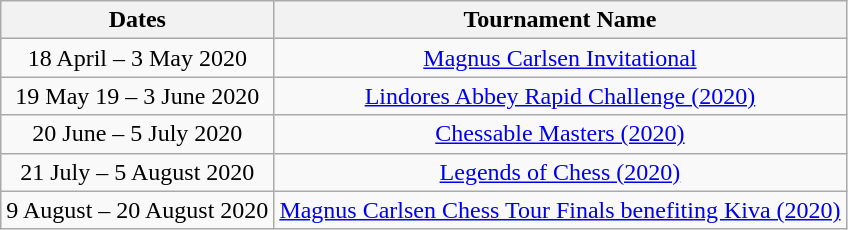<table class="wikitable sortable" style="text-align:center;">
<tr>
<th>Dates</th>
<th>Tournament Name</th>
</tr>
<tr>
<td>18 April – 3 May 2020</td>
<td><a href='#'>Magnus Carlsen Invitational</a></td>
</tr>
<tr>
<td>19 May 19 – 3 June 2020</td>
<td><a href='#'>Lindores Abbey Rapid Challenge (2020)</a></td>
</tr>
<tr>
<td>20 June – 5 July 2020</td>
<td><a href='#'>Chessable Masters (2020)</a></td>
</tr>
<tr>
<td>21 July – 5 August 2020</td>
<td><a href='#'>Legends of Chess (2020)</a></td>
</tr>
<tr>
<td>9 August – 20 August 2020</td>
<td><a href='#'>Magnus Carlsen Chess Tour Finals benefiting Kiva (2020)</a></td>
</tr>
</table>
